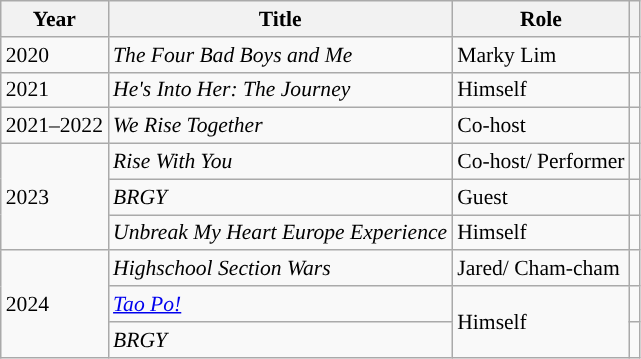<table class="wikitable" style="font-size:90%">
<tr>
<th>Year</th>
<th>Title</th>
<th>Role</th>
<th></th>
</tr>
<tr>
<td>2020</td>
<td><em>The Four Bad Boys and Me</em></td>
<td>Marky Lim</td>
<td align="center"></td>
</tr>
<tr>
<td>2021</td>
<td><em>He's Into Her: The Journey</em></td>
<td>Himself</td>
<td></td>
</tr>
<tr>
<td>2021–2022</td>
<td><em>We Rise Together</em></td>
<td>Co-host</td>
<td></td>
</tr>
<tr>
<td rowspan="3">2023</td>
<td><em>Rise With You</em></td>
<td>Co-host/ Performer</td>
<td></td>
</tr>
<tr>
<td><em>BRGY</em></td>
<td>Guest</td>
<td></td>
</tr>
<tr>
<td><em>Unbreak My Heart Europe Experience</em></td>
<td>Himself</td>
<td align="center"></td>
</tr>
<tr>
<td rowspan=3>2024</td>
<td><em>Highschool Section Wars</em></td>
<td>Jared/ Cham-cham</td>
<td align="center"></td>
</tr>
<tr>
<td><em><a href='#'>Tao Po!</a></em></td>
<td rowspan=2>Himself</td>
<td align="center"></td>
</tr>
<tr>
<td><em>BRGY</em></td>
<td align="center"></td>
</tr>
</table>
